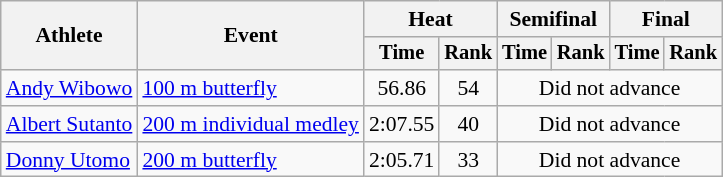<table class=wikitable style="font-size:90%">
<tr>
<th rowspan="2">Athlete</th>
<th rowspan="2">Event</th>
<th colspan="2">Heat</th>
<th colspan="2">Semifinal</th>
<th colspan="2">Final</th>
</tr>
<tr style="font-size:95%">
<th>Time</th>
<th>Rank</th>
<th>Time</th>
<th>Rank</th>
<th>Time</th>
<th>Rank</th>
</tr>
<tr align=center>
<td align=left><a href='#'>Andy Wibowo</a></td>
<td align=left><a href='#'>100 m butterfly</a></td>
<td>56.86</td>
<td>54</td>
<td colspan=4>Did not advance</td>
</tr>
<tr align=center>
<td align=left><a href='#'>Albert Sutanto</a></td>
<td align=left><a href='#'>200 m individual medley</a></td>
<td>2:07.55</td>
<td>40</td>
<td colspan=4>Did not advance</td>
</tr>
<tr align=center>
<td align=left><a href='#'>Donny Utomo</a></td>
<td align=left><a href='#'>200 m butterfly</a></td>
<td>2:05.71</td>
<td>33</td>
<td colspan=4>Did not advance</td>
</tr>
</table>
